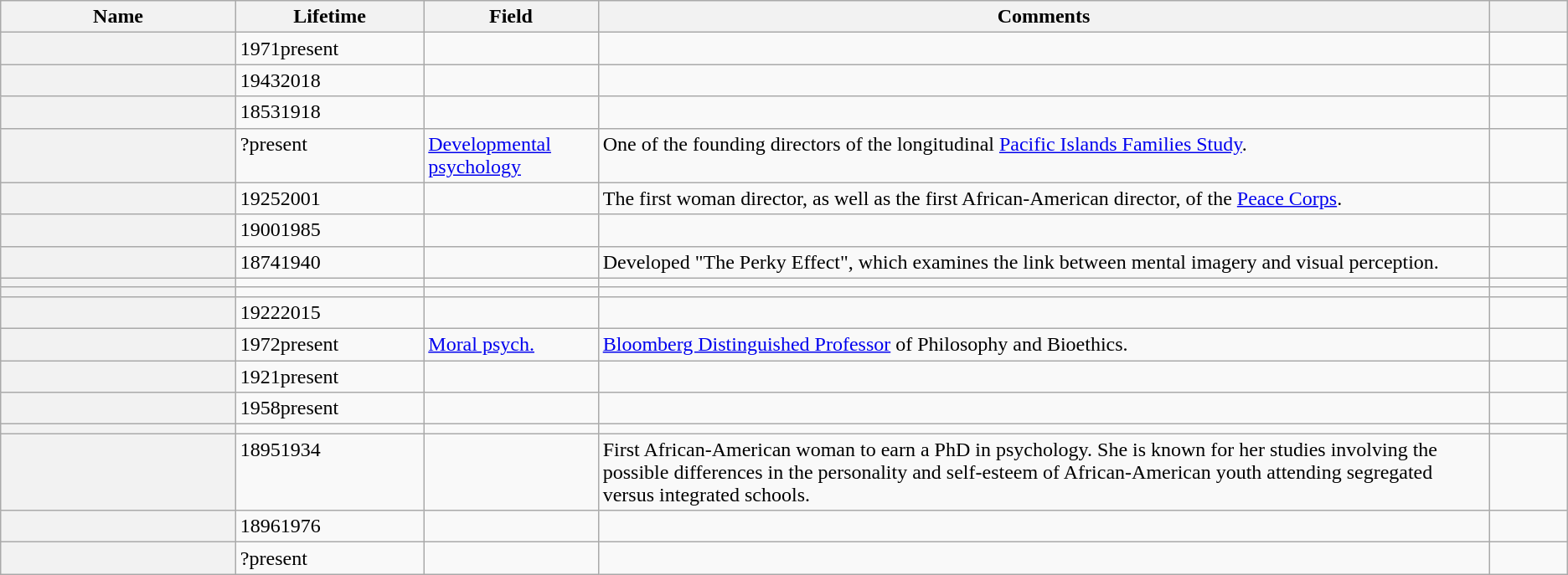<table class="sortable wikitable plainrowheaders">
<tr>
<th width="15%" scope="col">Name</th>
<th width="12%" scope="col">Lifetime</th>
<th>Field</th>
<th>Comments</th>
<th class="unsortable" width="5%" scope="col"></th>
</tr>
<tr style="vertical-align: top;">
<th scope="row"></th>
<td>1971present</td>
<td></td>
<td></td>
<td align="center"></td>
</tr>
<tr style="vertical-align: top;">
<th scope="row"></th>
<td>19432018</td>
<td></td>
<td></td>
<td align="center"></td>
</tr>
<tr style="vertical-align: top;">
<th scope="row"></th>
<td>18531918</td>
<td></td>
<td></td>
<td align="center"></td>
</tr>
<tr style="vertical-align: top;">
<th scope="row"></th>
<td>?present</td>
<td><a href='#'>Developmental psychology</a></td>
<td>One of the founding directors of the longitudinal <a href='#'>Pacific Islands Families Study</a>.</td>
<td align="center"></td>
</tr>
<tr style="vertical-align: top;">
<th scope="row"></th>
<td>19252001</td>
<td></td>
<td>The first woman director, as well as the first African-American director, of the <a href='#'>Peace Corps</a>.</td>
<td align="center"></td>
</tr>
<tr style="vertical-align: top;">
<th scope="row"></th>
<td>19001985</td>
<td></td>
<td></td>
<td align="center"></td>
</tr>
<tr style="vertical-align: top;">
<th scope="row"></th>
<td>18741940</td>
<td></td>
<td>Developed "The Perky Effect", which examines the link between mental imagery and visual perception.</td>
<td align="center"></td>
</tr>
<tr style="vertical-align: top;">
<th scope="row"></th>
<td></td>
<td></td>
<td></td>
<td align="center"></td>
</tr>
<tr style="vertical-align: top;">
<th scope="row"></th>
<td></td>
<td></td>
<td></td>
<td align="center"></td>
</tr>
<tr style="vertical-align: top;">
<th scope="row"></th>
<td>19222015</td>
<td></td>
<td></td>
<td align="center"></td>
</tr>
<tr style="vertical-align: top;">
<th scope="row"></th>
<td>1972present</td>
<td><a href='#'>Moral psych.</a></td>
<td><a href='#'>Bloomberg Distinguished Professor</a> of Philosophy and Bioethics.</td>
<td align="center"></td>
</tr>
<tr style="vertical-align: top;">
<th scope="row"></th>
<td>1921present</td>
<td></td>
<td></td>
<td align="center"></td>
</tr>
<tr style="vertical-align: top;">
<th scope="row"></th>
<td>1958present</td>
<td></td>
<td></td>
<td align="center"></td>
</tr>
<tr style="vertical-align: top;">
<th scope="row"></th>
<td></td>
<td></td>
<td></td>
<td align="center"></td>
</tr>
<tr style="vertical-align: top;">
<th scope="row"></th>
<td>18951934</td>
<td></td>
<td>First African-American woman to earn a PhD in psychology. She is known for her studies involving the possible differences in the personality and self-esteem of African-American youth attending segregated versus integrated schools.</td>
<td align="center"></td>
</tr>
<tr style="vertical-align: top;">
<th scope="row"></th>
<td>18961976</td>
<td></td>
<td></td>
<td align="center"></td>
</tr>
<tr style="vertical-align: top;">
<th scope="row"></th>
<td>?present</td>
<td></td>
<td></td>
<td align="center"></td>
</tr>
</table>
